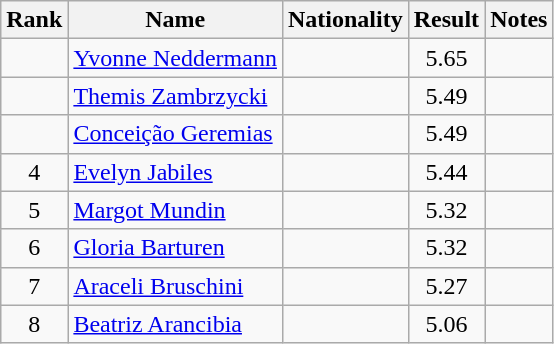<table class="wikitable sortable" style="text-align:center">
<tr>
<th>Rank</th>
<th>Name</th>
<th>Nationality</th>
<th>Result</th>
<th>Notes</th>
</tr>
<tr>
<td></td>
<td align=left><a href='#'>Yvonne Neddermann</a></td>
<td align=left></td>
<td>5.65</td>
<td></td>
</tr>
<tr>
<td></td>
<td align=left><a href='#'>Themis Zambrzycki</a></td>
<td align=left></td>
<td>5.49</td>
<td></td>
</tr>
<tr>
<td></td>
<td align=left><a href='#'>Conceição Geremias</a></td>
<td align=left></td>
<td>5.49</td>
<td></td>
</tr>
<tr>
<td>4</td>
<td align=left><a href='#'>Evelyn Jabiles</a></td>
<td align=left></td>
<td>5.44</td>
<td></td>
</tr>
<tr>
<td>5</td>
<td align=left><a href='#'>Margot Mundin</a></td>
<td align=left></td>
<td>5.32</td>
<td></td>
</tr>
<tr>
<td>6</td>
<td align=left><a href='#'>Gloria Barturen</a></td>
<td align=left></td>
<td>5.32</td>
<td></td>
</tr>
<tr>
<td>7</td>
<td align=left><a href='#'>Araceli Bruschini</a></td>
<td align=left></td>
<td>5.27</td>
<td></td>
</tr>
<tr>
<td>8</td>
<td align=left><a href='#'>Beatriz Arancibia</a></td>
<td align=left></td>
<td>5.06</td>
<td></td>
</tr>
</table>
